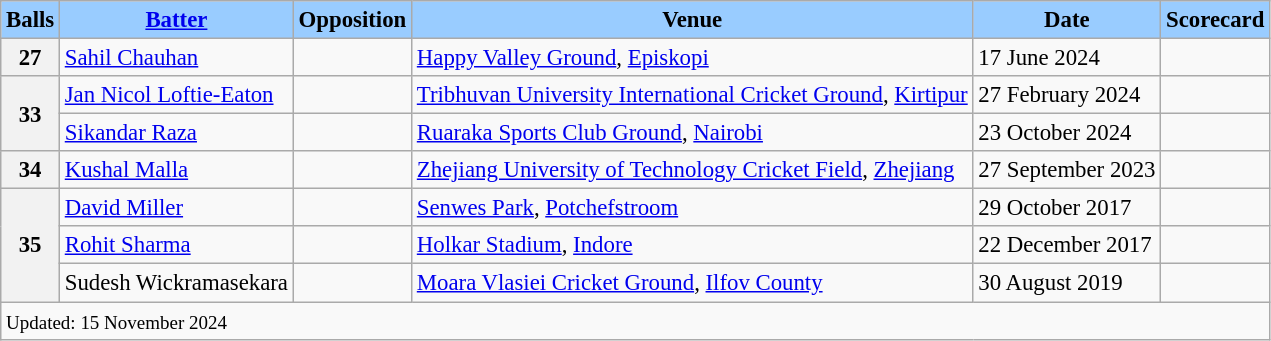<table class="wikitable sortable defaultleft " style="font-size: 95%">
<tr>
<th scope="col" style="background-color:#9cf;">Balls</th>
<th scope="col" style="background-color:#9cf;"><a href='#'>Batter</a></th>
<th scope="col" style="background-color:#9cf;">Opposition</th>
<th scope="col" style="background-color:#9cf;">Venue</th>
<th scope="col" style="background-color:#9cf;">Date</th>
<th scope="col" style="background-color:#9cf;">Scorecard</th>
</tr>
<tr>
<th>27</th>
<td> <a href='#'>Sahil Chauhan</a></td>
<td></td>
<td><a href='#'>Happy Valley Ground</a>, <a href='#'>Episkopi</a></td>
<td>17 June 2024</td>
<td></td>
</tr>
<tr>
<th rowspan="2" align="center">33</th>
<td> <a href='#'>Jan Nicol Loftie-Eaton</a></td>
<td></td>
<td><a href='#'>Tribhuvan University International Cricket Ground</a>, <a href='#'>Kirtipur</a></td>
<td>27 February 2024</td>
<td></td>
</tr>
<tr>
<td> <a href='#'>Sikandar Raza</a></td>
<td></td>
<td><a href='#'>Ruaraka Sports Club Ground</a>, <a href='#'>Nairobi</a></td>
<td>23 October 2024</td>
<td></td>
</tr>
<tr>
<th>34</th>
<td> <a href='#'>Kushal Malla</a></td>
<td></td>
<td><a href='#'>Zhejiang University of Technology Cricket Field</a>, <a href='#'>Zhejiang</a></td>
<td>27 September 2023</td>
<td></td>
</tr>
<tr>
<th rowspan="3" scope="row">35</th>
<td> <a href='#'>David Miller</a></td>
<td></td>
<td><a href='#'>Senwes Park</a>, <a href='#'>Potchefstroom</a></td>
<td>29 October 2017</td>
<td></td>
</tr>
<tr>
<td> <a href='#'>Rohit Sharma</a></td>
<td></td>
<td><a href='#'>Holkar Stadium</a>, <a href='#'>Indore</a></td>
<td>22 December 2017</td>
<td></td>
</tr>
<tr>
<td> Sudesh Wickramasekara</td>
<td></td>
<td><a href='#'>Moara Vlasiei Cricket Ground</a>, <a href='#'>Ilfov County</a></td>
<td>30 August 2019</td>
<td></td>
</tr>
<tr class="sortbottom">
<td scope="row" colspan=6 style="text-align:left;"><small>Updated: 15 November 2024</small></td>
</tr>
</table>
